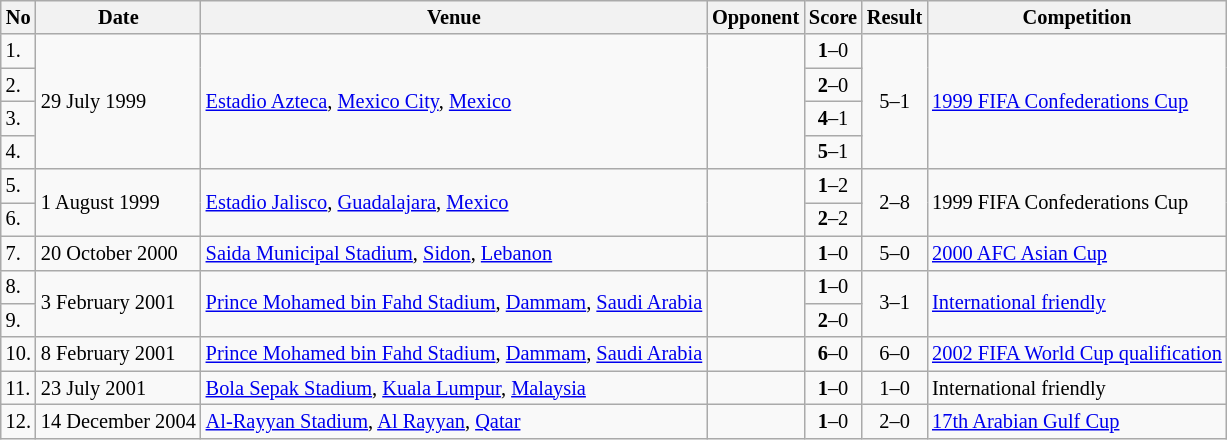<table class="wikitable" style="font-size:85%;">
<tr>
<th>No</th>
<th>Date</th>
<th>Venue</th>
<th>Opponent</th>
<th>Score</th>
<th>Result</th>
<th>Competition</th>
</tr>
<tr>
<td>1.</td>
<td rowspan="4">29 July 1999</td>
<td rowspan="4"><a href='#'>Estadio Azteca</a>, <a href='#'>Mexico City</a>, <a href='#'>Mexico</a></td>
<td rowspan="4"></td>
<td align=center><strong>1</strong>–0</td>
<td rowspan="4" style="text-align:center">5–1</td>
<td rowspan="4"><a href='#'>1999 FIFA Confederations Cup</a></td>
</tr>
<tr>
<td>2.</td>
<td align=center><strong>2</strong>–0</td>
</tr>
<tr>
<td>3.</td>
<td align=center><strong>4</strong>–1</td>
</tr>
<tr>
<td>4.</td>
<td align=center><strong>5</strong>–1</td>
</tr>
<tr>
<td>5.</td>
<td rowspan="2">1 August 1999</td>
<td rowspan="2"><a href='#'>Estadio Jalisco</a>, <a href='#'>Guadalajara</a>, <a href='#'>Mexico</a></td>
<td rowspan="2"></td>
<td align=center><strong>1</strong>–2</td>
<td rowspan="2" style="text-align:center">2–8</td>
<td rowspan="2">1999 FIFA Confederations Cup</td>
</tr>
<tr>
<td>6.</td>
<td align=center><strong>2</strong>–2</td>
</tr>
<tr>
<td>7.</td>
<td>20 October 2000</td>
<td><a href='#'>Saida Municipal Stadium</a>, <a href='#'>Sidon</a>, <a href='#'>Lebanon</a></td>
<td></td>
<td align=center><strong>1</strong>–0</td>
<td align=center>5–0</td>
<td><a href='#'>2000 AFC Asian Cup</a></td>
</tr>
<tr>
<td>8.</td>
<td rowspan="2">3 February 2001</td>
<td rowspan="2"><a href='#'>Prince Mohamed bin Fahd Stadium</a>, <a href='#'>Dammam</a>, <a href='#'>Saudi Arabia</a></td>
<td rowspan="2"></td>
<td align=center><strong>1</strong>–0</td>
<td rowspan="2" style="text-align:center">3–1</td>
<td rowspan="2"><a href='#'>International friendly</a></td>
</tr>
<tr>
<td>9.</td>
<td align=center><strong>2</strong>–0</td>
</tr>
<tr>
<td>10.</td>
<td>8 February 2001</td>
<td><a href='#'>Prince Mohamed bin Fahd Stadium</a>, <a href='#'>Dammam</a>, <a href='#'>Saudi Arabia</a></td>
<td></td>
<td align=center><strong>6</strong>–0</td>
<td align=center>6–0</td>
<td><a href='#'>2002 FIFA World Cup qualification</a></td>
</tr>
<tr>
<td>11.</td>
<td>23 July 2001</td>
<td><a href='#'>Bola Sepak Stadium</a>, <a href='#'>Kuala Lumpur</a>, <a href='#'>Malaysia</a></td>
<td></td>
<td align=center><strong>1</strong>–0</td>
<td align=center>1–0</td>
<td>International friendly</td>
</tr>
<tr>
<td>12.</td>
<td>14 December 2004</td>
<td><a href='#'>Al-Rayyan Stadium</a>, <a href='#'>Al Rayyan</a>, <a href='#'>Qatar</a></td>
<td></td>
<td align=center><strong>1</strong>–0</td>
<td align=center>2–0</td>
<td><a href='#'>17th Arabian Gulf Cup</a></td>
</tr>
</table>
